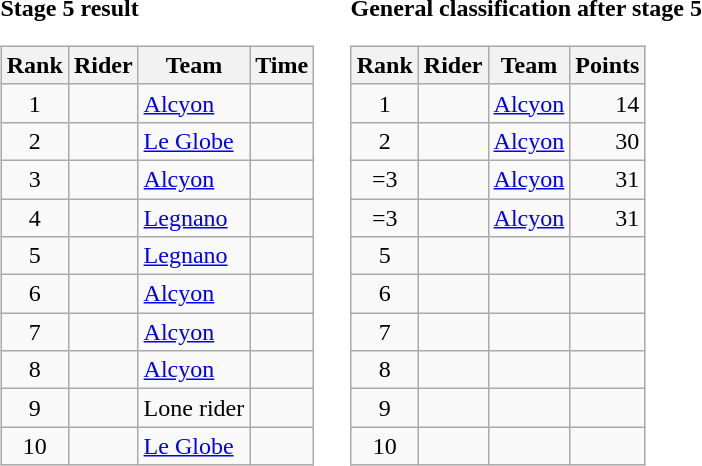<table>
<tr>
<td><strong>Stage 5 result</strong><br><table class="wikitable">
<tr>
<th scope="col">Rank</th>
<th scope="col">Rider</th>
<th scope="col">Team</th>
<th scope="col">Time</th>
</tr>
<tr>
<td style="text-align:center;">1</td>
<td></td>
<td><a href='#'>Alcyon</a></td>
<td style="text-align:right;"></td>
</tr>
<tr>
<td style="text-align:center;">2</td>
<td></td>
<td><a href='#'>Le Globe</a></td>
<td style="text-align:right;"></td>
</tr>
<tr>
<td style="text-align:center;">3</td>
<td></td>
<td><a href='#'>Alcyon</a></td>
<td style="text-align:right;"></td>
</tr>
<tr>
<td style="text-align:center;">4</td>
<td></td>
<td><a href='#'>Legnano</a></td>
<td style="text-align:right;"></td>
</tr>
<tr>
<td style="text-align:center;">5</td>
<td></td>
<td><a href='#'>Legnano</a></td>
<td style="text-align:right;"></td>
</tr>
<tr>
<td style="text-align:center;">6</td>
<td></td>
<td><a href='#'>Alcyon</a></td>
<td style="text-align:right;"></td>
</tr>
<tr>
<td style="text-align:center;">7</td>
<td></td>
<td><a href='#'>Alcyon</a></td>
<td style="text-align:right;"></td>
</tr>
<tr>
<td style="text-align:center;">8</td>
<td></td>
<td><a href='#'>Alcyon</a></td>
<td style="text-align:right;"></td>
</tr>
<tr>
<td style="text-align:center;">9</td>
<td></td>
<td>Lone rider</td>
<td style="text-align:right;"></td>
</tr>
<tr>
<td style="text-align:center;">10</td>
<td></td>
<td><a href='#'>Le Globe</a></td>
<td style="text-align:right;"></td>
</tr>
</table>
</td>
<td></td>
<td><strong>General classification after stage 5</strong><br><table class="wikitable">
<tr>
<th scope="col">Rank</th>
<th scope="col">Rider</th>
<th scope="col">Team</th>
<th scope="col">Points</th>
</tr>
<tr>
<td style="text-align:center;">1</td>
<td></td>
<td><a href='#'>Alcyon</a></td>
<td style="text-align:right;">14</td>
</tr>
<tr>
<td style="text-align:center;">2</td>
<td></td>
<td><a href='#'>Alcyon</a></td>
<td style="text-align:right;">30</td>
</tr>
<tr>
<td style="text-align:center;">=3</td>
<td></td>
<td><a href='#'>Alcyon</a></td>
<td style="text-align:right;">31</td>
</tr>
<tr>
<td style="text-align:center;">=3</td>
<td></td>
<td><a href='#'>Alcyon</a></td>
<td style="text-align:right;">31</td>
</tr>
<tr>
<td style="text-align:center;">5</td>
<td></td>
<td></td>
<td style="text-align:right;"></td>
</tr>
<tr>
<td style="text-align:center;">6</td>
<td></td>
<td></td>
<td style="text-align:right;"></td>
</tr>
<tr>
<td style="text-align:center;">7</td>
<td></td>
<td></td>
<td style="text-align:right;"></td>
</tr>
<tr>
<td style="text-align:center;">8</td>
<td></td>
<td></td>
<td style="text-align:right;"></td>
</tr>
<tr>
<td style="text-align:center;">9</td>
<td></td>
<td></td>
<td style="text-align:right;"></td>
</tr>
<tr>
<td style="text-align:center;">10</td>
<td></td>
<td></td>
<td style="text-align:right;"></td>
</tr>
</table>
</td>
</tr>
</table>
